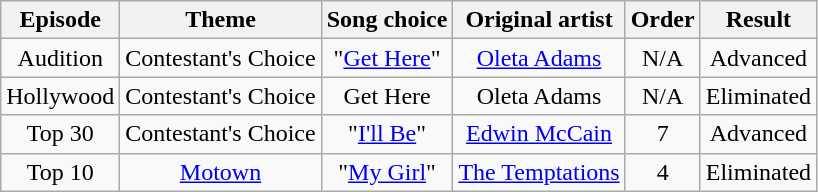<table class="wikitable" style="text-align: center;">
<tr>
<th>Episode</th>
<th>Theme</th>
<th>Song choice</th>
<th>Original artist</th>
<th>Order</th>
<th>Result</th>
</tr>
<tr>
<td>Audition</td>
<td>Contestant's Choice</td>
<td>"<a href='#'>Get Here</a>"</td>
<td><a href='#'>Oleta Adams</a></td>
<td>N/A</td>
<td>Advanced</td>
</tr>
<tr>
<td>Hollywood</td>
<td>Contestant's Choice</td>
<td>Get Here</td>
<td>Oleta Adams</td>
<td>N/A</td>
<td>Eliminated</td>
</tr>
<tr>
<td>Top 30</td>
<td>Contestant's Choice</td>
<td>"<a href='#'>I'll Be</a>"</td>
<td><a href='#'>Edwin McCain</a></td>
<td>7</td>
<td>Advanced</td>
</tr>
<tr>
<td>Top 10</td>
<td><a href='#'>Motown</a></td>
<td>"<a href='#'>My Girl</a>"</td>
<td><a href='#'>The Temptations</a></td>
<td>4</td>
<td>Eliminated</td>
</tr>
</table>
